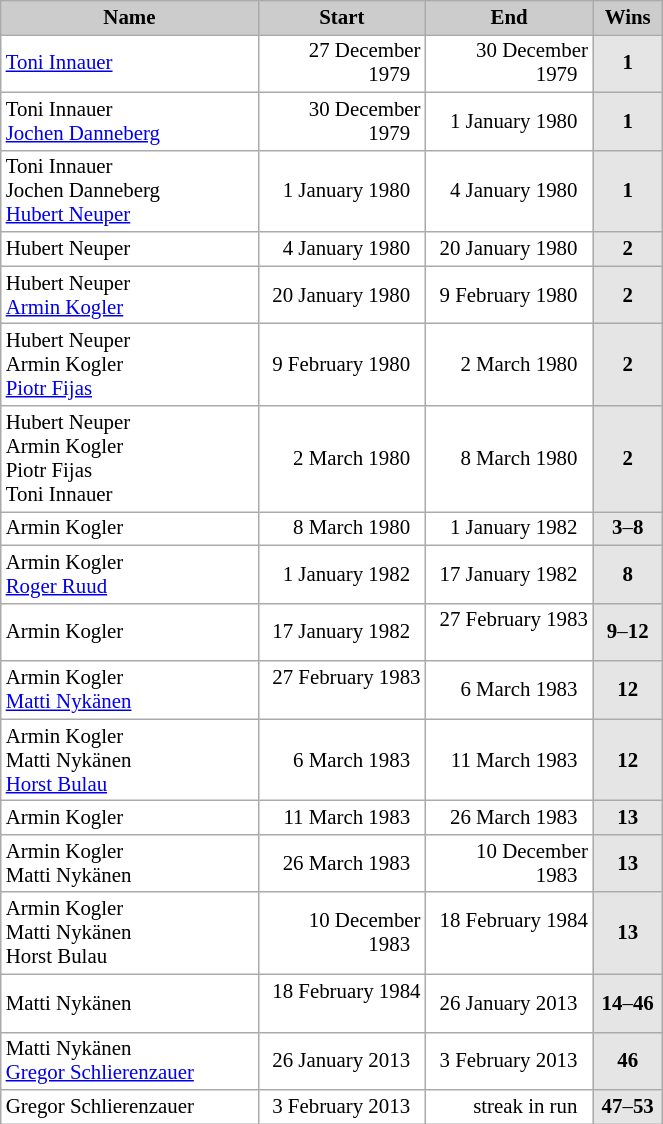<table class="wikitable sortable" style="font-size:87%; text-align:left; border:grey solid 1px; border-collapse:collapse; background:#ffffff;">
<tr style="background:#ccc; text-align:center;">
<th style="background:#ccc;" width="165">Name</th>
<th style="background:#ccc;" width="105">Start</th>
<th style="background:#ccc;" width="105">End</th>
<th style="background:#ccc;" width="40">Wins</th>
</tr>
<tr>
<td> <a href='#'>Toni Innauer</a></td>
<td align=right>27 December 1979  </td>
<td align=right>30 December 1979  </td>
<td align=center bgcolor=#E5E5E5><strong>1</strong></td>
</tr>
<tr>
<td> Toni Innauer <br>  <a href='#'>Jochen Danneberg</a></td>
<td align=right>30 December 1979  </td>
<td align=right>1 January 1980  </td>
<td align=center bgcolor=#E5E5E5><strong>1</strong></td>
</tr>
<tr>
<td> Toni Innauer <br>  Jochen Danneberg <br>  <a href='#'>Hubert Neuper</a></td>
<td align=right>1 January 1980  </td>
<td align=right>4 January 1980  </td>
<td align=center bgcolor=#E5E5E5><strong>1</strong></td>
</tr>
<tr>
<td> Hubert Neuper</td>
<td align=right>4 January 1980  </td>
<td align=right>20 January 1980  </td>
<td align=center bgcolor=#E5E5E5><strong>2</strong></td>
</tr>
<tr>
<td> Hubert Neuper <br>  <a href='#'>Armin Kogler</a></td>
<td align=right>20 January 1980  </td>
<td align=right>9 February 1980  </td>
<td align=center bgcolor=#E5E5E5><strong>2</strong></td>
</tr>
<tr>
<td> Hubert Neuper <br>  Armin Kogler <br>  <a href='#'>Piotr Fijas</a></td>
<td align=right>9 February 1980  </td>
<td align=right>2 March 1980  </td>
<td align=center bgcolor=#E5E5E5><strong>2</strong></td>
</tr>
<tr>
<td> Hubert Neuper <br>  Armin Kogler <br>  Piotr Fijas <br>  Toni Innauer</td>
<td align=right>2 March 1980  </td>
<td align=right>8 March 1980  </td>
<td align=center bgcolor=#E5E5E5><strong>2</strong></td>
</tr>
<tr>
<td> Armin Kogler</td>
<td align=right>8 March 1980  </td>
<td align=right>1 January 1982  </td>
<td align=center bgcolor=#E5E5E5><strong>3</strong>–<strong>8</strong></td>
</tr>
<tr>
<td> Armin Kogler <br>  <a href='#'>Roger Ruud</a></td>
<td align=right>1 January 1982  </td>
<td align=right>17 January 1982  </td>
<td align=center bgcolor=#E5E5E5><strong>8</strong></td>
</tr>
<tr>
<td> Armin Kogler</td>
<td align=right>17 January 1982  </td>
<td align=right>27 February 1983  </td>
<td align=center bgcolor=#E5E5E5><strong>9</strong>–<strong>12</strong></td>
</tr>
<tr>
<td> Armin Kogler <br>  <a href='#'>Matti Nykänen</a></td>
<td align=right>27 February 1983  </td>
<td align=right>6 March 1983  </td>
<td align=center bgcolor=#E5E5E5><strong>12</strong></td>
</tr>
<tr>
<td> Armin Kogler <br>  Matti Nykänen <br>  <a href='#'>Horst Bulau</a></td>
<td align=right>6 March 1983  </td>
<td align=right>11 March 1983  </td>
<td align=center bgcolor=#E5E5E5><strong>12</strong></td>
</tr>
<tr>
<td> Armin Kogler</td>
<td align=right>11 March 1983  </td>
<td align=right>26 March 1983  </td>
<td align=center bgcolor=#E5E5E5><strong>13</strong></td>
</tr>
<tr>
<td> Armin Kogler <br>  Matti Nykänen</td>
<td align=right>26 March 1983  </td>
<td align=right>10 December 1983  </td>
<td align=center bgcolor=#E5E5E5><strong>13</strong></td>
</tr>
<tr>
<td> Armin Kogler <br>  Matti Nykänen <br>  Horst Bulau</td>
<td align=right>10 December 1983  </td>
<td align=right>18 February 1984  </td>
<td align=center bgcolor=#E5E5E5><strong>13</strong></td>
</tr>
<tr>
<td> Matti Nykänen</td>
<td align=right>18 February 1984  </td>
<td align=right>26 January 2013  </td>
<td align=center bgcolor=#E5E5E5><strong>14</strong>–<strong>46</strong></td>
</tr>
<tr>
<td> Matti Nykänen <br>  <a href='#'>Gregor Schlierenzauer</a></td>
<td align=right>26 January 2013  </td>
<td align=right>3 February 2013  </td>
<td align=center bgcolor=#E5E5E5><strong>46</strong></td>
</tr>
<tr>
<td> Gregor Schlierenzauer</td>
<td align=right>3 February 2013  </td>
<td align=right>streak in run  </td>
<td align=center bgcolor=#E5E5E5><strong>47</strong>–<strong>53</strong></td>
</tr>
</table>
